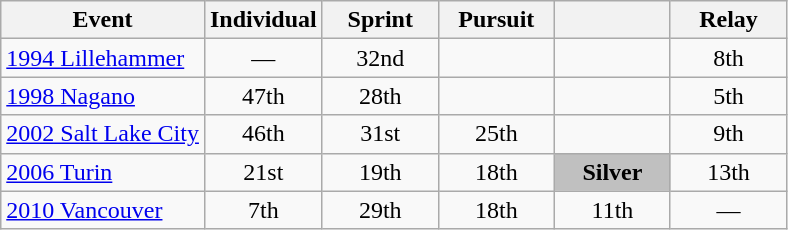<table class="wikitable" style="text-align: center;">
<tr ">
<th>Event</th>
<th style="width:70px;">Individual</th>
<th style="width:70px;">Sprint</th>
<th style="width:70px;">Pursuit</th>
<th style="width:70px;"></th>
<th style="width:70px;">Relay</th>
</tr>
<tr>
<td align=left> <a href='#'>1994 Lillehammer</a></td>
<td>—</td>
<td>32nd</td>
<td></td>
<td></td>
<td>8th</td>
</tr>
<tr>
<td align=left> <a href='#'>1998 Nagano</a></td>
<td>47th</td>
<td>28th</td>
<td></td>
<td></td>
<td>5th</td>
</tr>
<tr>
<td align=left> <a href='#'>2002 Salt Lake City</a></td>
<td>46th</td>
<td>31st</td>
<td>25th</td>
<td></td>
<td>9th</td>
</tr>
<tr>
<td align=left> <a href='#'>2006 Turin</a></td>
<td>21st</td>
<td>19th</td>
<td>18th</td>
<td style="background:silver;"><strong>Silver</strong></td>
<td>13th</td>
</tr>
<tr>
<td align=left> <a href='#'>2010 Vancouver</a></td>
<td>7th</td>
<td>29th</td>
<td>18th</td>
<td>11th</td>
<td>—</td>
</tr>
</table>
